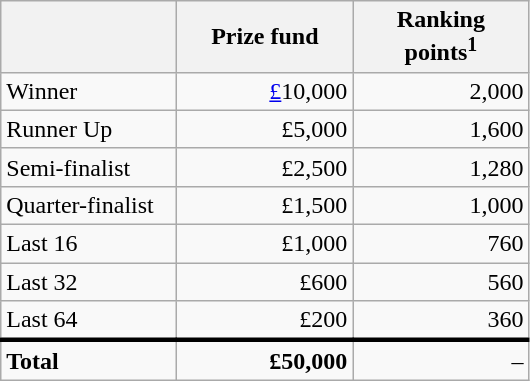<table class="wikitable">
<tr>
<th width=110px></th>
<th width=110px align="right">Prize fund</th>
<th width=110px align="right">Ranking points<sup>1</sup></th>
</tr>
<tr>
<td>Winner</td>
<td align="right"><a href='#'>£</a>10,000</td>
<td align="right">2,000</td>
</tr>
<tr>
<td>Runner Up</td>
<td align="right">£5,000</td>
<td align="right">1,600</td>
</tr>
<tr>
<td>Semi-finalist</td>
<td align="right">£2,500</td>
<td align="right">1,280</td>
</tr>
<tr>
<td>Quarter-finalist</td>
<td align="right">£1,500</td>
<td align="right">1,000</td>
</tr>
<tr>
<td>Last 16</td>
<td align="right">£1,000</td>
<td align="right">760</td>
</tr>
<tr>
<td>Last 32</td>
<td align="right">£600</td>
<td align="right">560</td>
</tr>
<tr>
<td>Last 64</td>
<td align="right">£200</td>
<td align="right">360</td>
</tr>
<tr style="border-top:medium solid">
<td><strong>Total</strong></td>
<td align="right"><strong>£50,000</strong></td>
<td align="right">–</td>
</tr>
</table>
